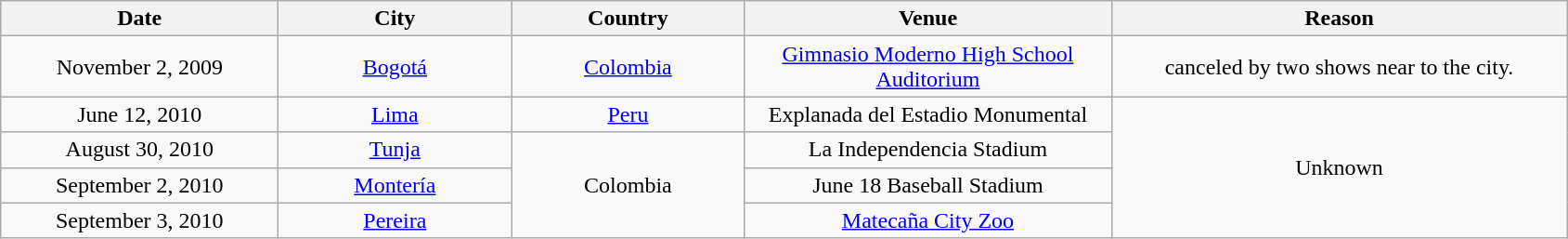<table class="wikitable" style="text-align:center;">
<tr>
<th scope="col" style="width:12em;">Date</th>
<th scope="col" style="width:10em;">City</th>
<th scope="col" style="width:10em;">Country</th>
<th scope="col" style="width:16em;">Venue</th>
<th scope="col" style="width:20em;">Reason</th>
</tr>
<tr>
<td>November 2, 2009</td>
<td><a href='#'>Bogotá</a></td>
<td><a href='#'>Colombia</a></td>
<td><a href='#'>Gimnasio Moderno High School Auditorium</a></td>
<td>canceled by two shows near to the city.</td>
</tr>
<tr>
<td>June 12, 2010</td>
<td><a href='#'>Lima</a></td>
<td><a href='#'>Peru</a></td>
<td>Explanada del Estadio Monumental</td>
<td rowspan="4">Unknown</td>
</tr>
<tr>
<td>August 30, 2010</td>
<td><a href='#'>Tunja</a></td>
<td rowspan="3">Colombia</td>
<td>La Independencia Stadium</td>
</tr>
<tr>
<td>September 2, 2010</td>
<td><a href='#'>Montería</a></td>
<td>June 18 Baseball Stadium</td>
</tr>
<tr>
<td>September 3, 2010</td>
<td><a href='#'>Pereira</a></td>
<td><a href='#'>Matecaña City Zoo</a></td>
</tr>
</table>
